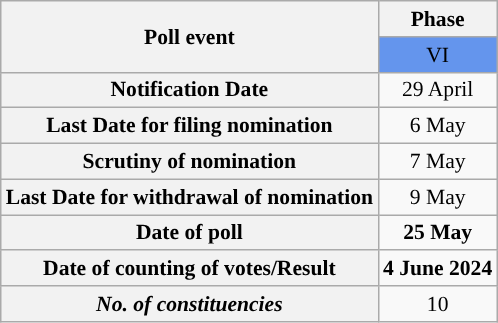<table class="wikitable" style="text-align:center;margin:auto;font-size:90%;">
<tr>
<th rowspan=2>Poll event</th>
<th>Phase</th>
</tr>
<tr>
<td bgcolor=#6495ED>VI</td>
</tr>
<tr>
<th>Notification Date</th>
<td>29 April</td>
</tr>
<tr>
<th>Last Date for filing nomination</th>
<td>6 May</td>
</tr>
<tr>
<th>Scrutiny of nomination</th>
<td>7 May</td>
</tr>
<tr>
<th>Last Date for withdrawal of nomination</th>
<td>9 May</td>
</tr>
<tr>
<th>Date of poll</th>
<td><strong>25 May</strong></td>
</tr>
<tr>
<th>Date of counting of votes/Result</th>
<td><strong>4 June 2024</strong></td>
</tr>
<tr>
<th><strong><em>No. of constituencies</em></strong></th>
<td>10</td>
</tr>
</table>
